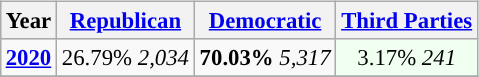<table class="wikitable" style="float:right; font-size:95%; padding:4px">
<tr bgcolor=lightgrey>
<th>Year</th>
<th><a href='#'>Republican</a></th>
<th><a href='#'>Democratic</a></th>
<th><a href='#'>Third Parties</a></th>
</tr>
<tr>
<td style="text-align:center; "><strong><a href='#'>2020</a></strong></td>
<td style="text-align:center; ">26.79% <em>2,034</em></td>
<td style="text-align:center; "><strong>70.03%</strong> <em>5,317</em></td>
<td style="text-align:center; background:honeyDew;">3.17% <em>241</em></td>
</tr>
<tr>
</tr>
</table>
